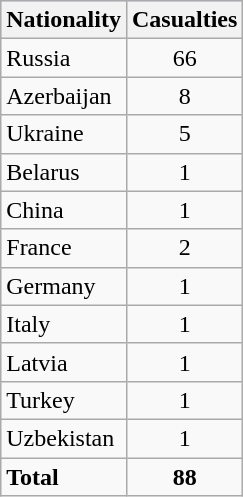<table class="wikitable">
<tr style="background:#ccccff;">
<th rowspan="1">Nationality</th>
<th colspan="1">Casualties</th>
</tr>
<tr valign="top">
<td>Russia</td>
<td align="center">66</td>
</tr>
<tr valign="top">
<td>Azerbaijan</td>
<td align="center">8</td>
</tr>
<tr valign="top">
<td>Ukraine</td>
<td align="center">5</td>
</tr>
<tr valign="top">
<td>Belarus</td>
<td align="center">1</td>
</tr>
<tr valign="top">
<td>China</td>
<td align="center">1</td>
</tr>
<tr valign="top">
<td>France</td>
<td align="center">2</td>
</tr>
<tr valign="top">
<td>Germany</td>
<td align="center">1</td>
</tr>
<tr valign="top">
<td>Italy</td>
<td align="center">1</td>
</tr>
<tr valign="top">
<td>Latvia</td>
<td align="center">1</td>
</tr>
<tr valign="top">
<td>Turkey</td>
<td align="center">1</td>
</tr>
<tr valign="top">
<td>Uzbekistan</td>
<td align="center">1</td>
</tr>
<tr valign="top">
<td><strong>Total</strong></td>
<td align="center"><strong>88</strong></td>
</tr>
</table>
